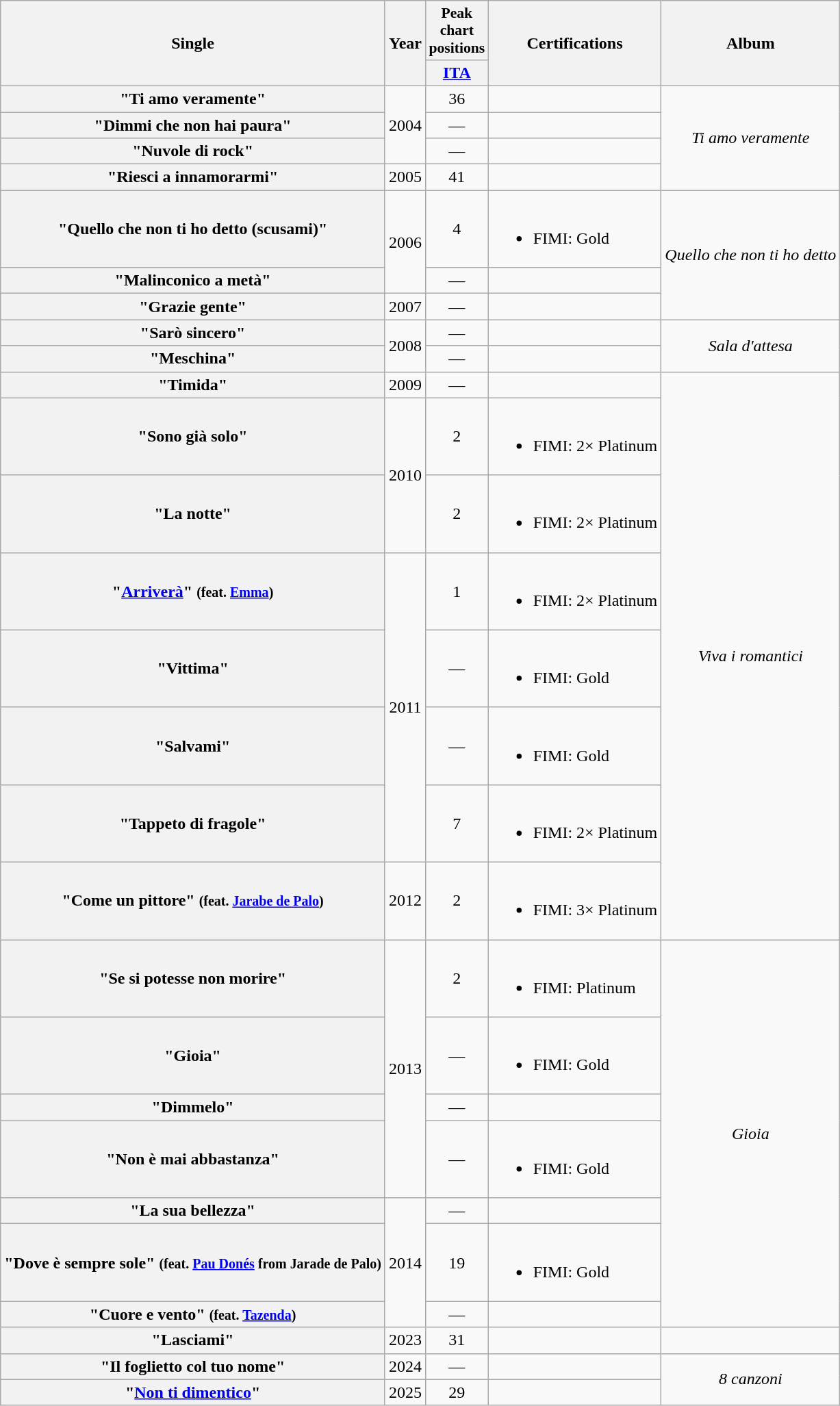<table class="wikitable plainrowheaders" style="text-align:center;" border="1">
<tr>
<th rowspan="2" scope="column">Single</th>
<th rowspan="2" scope="column">Year</th>
<th scope="col" style="width:3em;font-size:90%;">Peak chart<br>positions</th>
<th rowspan="2" scope="column">Certifications</th>
<th rowspan="2" style="text-align:center;">Album</th>
</tr>
<tr>
<th scope="column"><a href='#'>ITA</a><br></th>
</tr>
<tr>
<th scope="row">"Ti amo veramente"</th>
<td rowspan="3">2004</td>
<td style="text-align:center;">36</td>
<td align="left"></td>
<td rowspan="4"><em>Ti amo veramente</em></td>
</tr>
<tr>
<th scope="row">"Dimmi che non hai paura"</th>
<td style="text-align:center;">—</td>
<td align="left"></td>
</tr>
<tr>
<th scope="row">"Nuvole di rock"</th>
<td style="text-align:center;">—</td>
<td align="left"></td>
</tr>
<tr>
<th scope="row">"Riesci a innamorarmi"</th>
<td>2005</td>
<td style="text-align:center;">41</td>
<td align="left"></td>
</tr>
<tr>
<th scope="row">"Quello che non ti ho detto (scusami)"</th>
<td rowspan="2">2006</td>
<td style="text-align:center;">4</td>
<td align="left"><br><ul><li>FIMI: Gold</li></ul></td>
<td rowspan="3"><em>Quello che non ti ho detto</em></td>
</tr>
<tr>
<th scope="row">"Malinconico a metà"</th>
<td style="text-align:center;">—</td>
<td align="left"></td>
</tr>
<tr>
<th scope="row">"Grazie gente"</th>
<td>2007</td>
<td style="text-align:center;">—</td>
<td align="left"></td>
</tr>
<tr>
<th scope="row">"Sarò sincero"</th>
<td rowspan="2">2008</td>
<td style="text-align:center;">—</td>
<td align="left"></td>
<td rowspan="2"><em>Sala d'attesa</em></td>
</tr>
<tr>
<th scope="row">"Meschina"</th>
<td style="text-align:center;">—</td>
<td align="left"></td>
</tr>
<tr>
<th scope="row">"Timida"</th>
<td>2009</td>
<td style="text-align:center;">—</td>
<td align="left"></td>
<td rowspan="8"><em>Viva i romantici</em></td>
</tr>
<tr>
<th scope="row">"Sono già solo"</th>
<td rowspan="2">2010</td>
<td style="text-align:center;">2</td>
<td align="left"><br><ul><li>FIMI: 2× Platinum</li></ul></td>
</tr>
<tr>
<th scope="row">"La notte"</th>
<td style="text-align:center;">2</td>
<td align="left"><br><ul><li>FIMI: 2× Platinum</li></ul></td>
</tr>
<tr>
<th scope="row">"<a href='#'>Arriverà</a>" <small>(feat. <a href='#'>Emma</a>)</small></th>
<td rowspan="4">2011</td>
<td style="text-align:center;">1</td>
<td align="left"><br><ul><li>FIMI: 2× Platinum</li></ul></td>
</tr>
<tr>
<th scope="row">"Vittima"</th>
<td style="text-align:center;">—</td>
<td align="left"><br><ul><li>FIMI: Gold</li></ul></td>
</tr>
<tr>
<th scope="row">"Salvami"</th>
<td style="text-align:center;">—</td>
<td align="left"><br><ul><li>FIMI: Gold</li></ul></td>
</tr>
<tr>
<th scope="row">"Tappeto di fragole"</th>
<td style="text-align:center;">7</td>
<td align="left"><br><ul><li>FIMI: 2× Platinum</li></ul></td>
</tr>
<tr>
<th scope="row">"Come un pittore" <small>(feat. <a href='#'>Jarabe de Palo</a>)</small></th>
<td>2012</td>
<td style="text-align:center;">2</td>
<td align="left"><br><ul><li>FIMI: 3× Platinum</li></ul></td>
</tr>
<tr>
<th scope="row">"Se si potesse non morire"</th>
<td rowspan="4">2013</td>
<td style="text-align:center;">2</td>
<td align="left"><br><ul><li>FIMI: Platinum</li></ul></td>
<td rowspan="7"><em>Gioia</em></td>
</tr>
<tr>
<th scope="row">"Gioia"</th>
<td style="text-align:center;">—</td>
<td align="left"><br><ul><li>FIMI: Gold</li></ul></td>
</tr>
<tr>
<th scope="row">"Dimmelo"</th>
<td style="text-align:center;">—</td>
<td align="left"></td>
</tr>
<tr>
<th scope="row">"Non è mai abbastanza"</th>
<td style="text-align:center;">—</td>
<td align="left"><br><ul><li>FIMI: Gold</li></ul></td>
</tr>
<tr>
<th scope="row">"La sua bellezza"</th>
<td rowspan="3">2014</td>
<td style="text-align:center;">—</td>
<td align="left"></td>
</tr>
<tr>
<th scope="row">"Dove è sempre sole" <small>(feat. <a href='#'>Pau Donés</a> from Jarade de Palo)</small></th>
<td style="text-align:center;">19</td>
<td align="left"><br><ul><li>FIMI: Gold</li></ul></td>
</tr>
<tr>
<th scope="row">"Cuore e vento" <small>(feat. <a href='#'>Tazenda</a>)</small></th>
<td style="text-align:center;">—</td>
<td align="left"></td>
</tr>
<tr>
<th scope="row">"Lasciami"</th>
<td>2023</td>
<td style="text-align:center;">31<br></td>
<td align="left"></td>
<td></td>
</tr>
<tr>
<th scope="row">"Il foglietto col tuo nome"</th>
<td>2024</td>
<td>—</td>
<td></td>
<td rowspan="2"><em>8 canzoni</em></td>
</tr>
<tr>
<th scope="row">"<a href='#'>Non ti dimentico</a>"</th>
<td>2025</td>
<td style="text-align:center;">29<br></td>
<td align="left"></td>
</tr>
</table>
